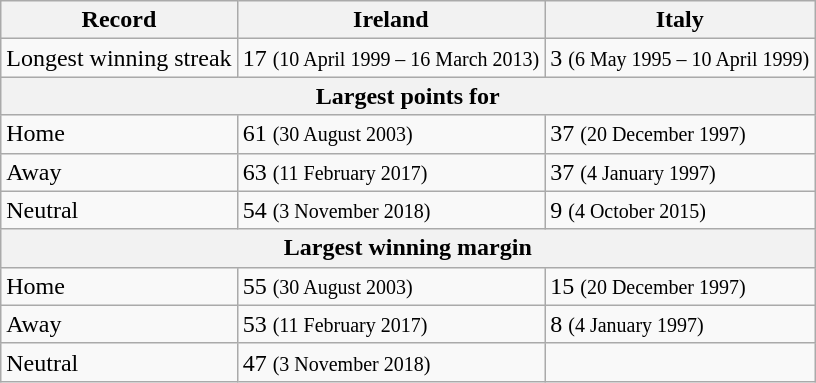<table class="wikitable">
<tr>
<th>Record</th>
<th>Ireland</th>
<th>Italy</th>
</tr>
<tr>
<td>Longest winning streak</td>
<td>17 <small>(10 April 1999 – 16 March 2013)</small></td>
<td>3 <small>(6 May 1995 – 10 April 1999)</small></td>
</tr>
<tr>
<th colspan=3 align=center>Largest points for</th>
</tr>
<tr>
<td>Home</td>
<td>61 <small>(30 August 2003)</small></td>
<td>37 <small>(20 December 1997)</small></td>
</tr>
<tr>
<td>Away</td>
<td>63 <small>(11 February 2017)</small></td>
<td>37 <small>(4 January 1997)</small></td>
</tr>
<tr>
<td>Neutral</td>
<td>54 <small>(3 November 2018)</small></td>
<td>9 <small>(4 October 2015)</small></td>
</tr>
<tr>
<th colspan=3 align=center>Largest winning margin</th>
</tr>
<tr>
<td>Home</td>
<td>55 <small>(30 August 2003)</small></td>
<td>15 <small>(20 December 1997)</small></td>
</tr>
<tr>
<td>Away</td>
<td>53 <small>(11 February 2017)</small></td>
<td>8 <small>(4 January 1997)</small></td>
</tr>
<tr>
<td>Neutral</td>
<td>47 <small>(3 November 2018)</small></td>
<td></td>
</tr>
</table>
